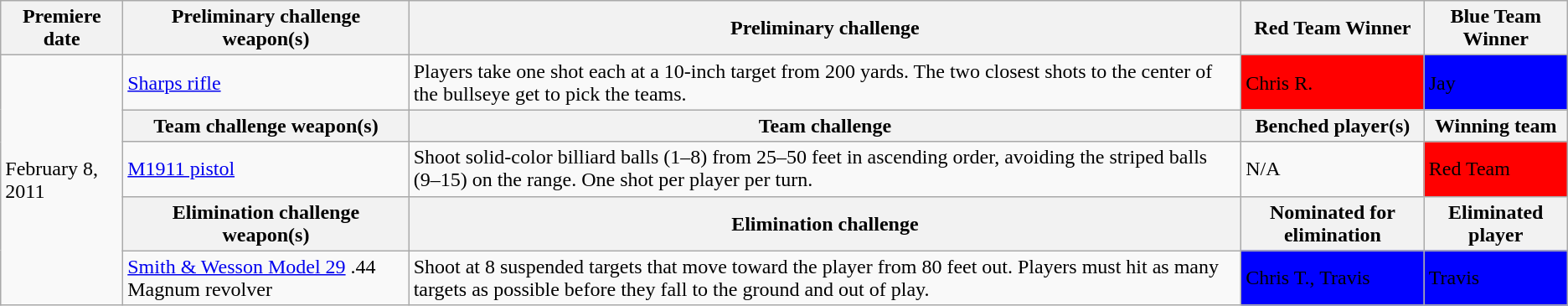<table class="wikitable">
<tr>
<th>Premiere date</th>
<th>Preliminary challenge weapon(s)</th>
<th>Preliminary challenge</th>
<th>Red Team Winner</th>
<th>Blue Team Winner</th>
</tr>
<tr>
<td rowspan="5">February 8, 2011</td>
<td><a href='#'>Sharps rifle</a></td>
<td>Players take one shot each at a 10-inch target from 200 yards. The two closest shots to the center of the bullseye get to pick the teams.</td>
<td style="background:red;"><span>Chris R.</span></td>
<td style="background:blue;"><span>Jay</span></td>
</tr>
<tr>
<th>Team challenge weapon(s)</th>
<th>Team challenge</th>
<th>Benched player(s)</th>
<th>Winning team</th>
</tr>
<tr>
<td><a href='#'>M1911 pistol</a></td>
<td>Shoot solid-color billiard balls (1–8) from 25–50 feet in ascending order, avoiding the striped balls (9–15) on the range. One shot per player per turn.</td>
<td>N/A</td>
<td style="background:red;"><span>Red Team</span></td>
</tr>
<tr>
<th>Elimination challenge weapon(s)</th>
<th>Elimination challenge</th>
<th>Nominated for elimination</th>
<th>Eliminated player</th>
</tr>
<tr>
<td><a href='#'>Smith & Wesson Model 29</a> .44 Magnum revolver</td>
<td>Shoot at 8 suspended targets that move toward the player from 80 feet out. Players must hit as many targets as possible before they fall to the ground and out of play.</td>
<td style="background:blue;"><span>Chris T., Travis</span></td>
<td style="background:blue;"><span>Travis</span></td>
</tr>
</table>
